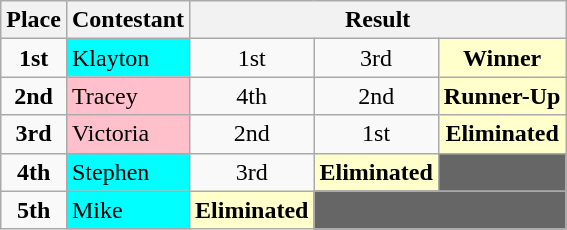<table class="wikitable">
<tr>
<th>Place</th>
<th>Contestant</th>
<th colspan="14" align="center">Result</th>
</tr>
<tr>
<td align="center"><strong>1st</strong></td>
<td bgcolor="cyan">Klayton</td>
<td align="center">1st</td>
<td align="center">3rd</td>
<td bgcolor="FFFFCC" align="center"><strong>Winner</strong></td>
</tr>
<tr>
<td align="center"><strong>2nd</strong></td>
<td bgcolor="pink">Tracey</td>
<td align="center">4th</td>
<td align="center">2nd</td>
<td bgcolor="FFFFCC" align="center"><strong>Runner-Up</strong></td>
</tr>
<tr>
<td align="center"><strong>3rd</strong></td>
<td bgcolor="pink">Victoria</td>
<td align="center">2nd</td>
<td align="center">1st</td>
<td bgcolor="FFFFCC" align="center"><strong>Eliminated</strong></td>
</tr>
<tr>
<td align="center"><strong>4th</strong></td>
<td bgcolor="cyan">Stephen</td>
<td align="center">3rd</td>
<td bgcolor="FFFFCC" align="center"><strong>Eliminated</strong></td>
<td colspan="1" bgcolor="666666"></td>
</tr>
<tr>
<td align="center"><strong>5th</strong></td>
<td bgcolor="cyan">Mike</td>
<td bgcolor="FFFFCC" align="center"><strong>Eliminated</strong></td>
<td colspan="2" bgcolor="666666"></td>
</tr>
</table>
